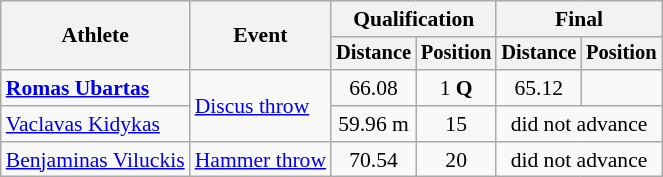<table class=wikitable style="font-size:90%">
<tr>
<th rowspan="2">Athlete</th>
<th rowspan="2">Event</th>
<th colspan="2">Qualification</th>
<th colspan="2">Final</th>
</tr>
<tr style="font-size:95%">
<th>Distance</th>
<th>Position</th>
<th>Distance</th>
<th>Position</th>
</tr>
<tr align=center>
<td align=left><strong><a href='#'>Romas Ubartas</a></strong></td>
<td align=left rowspan=2><a href='#'>Discus throw</a></td>
<td>66.08</td>
<td>1 <strong>Q</strong></td>
<td>65.12</td>
<td></td>
</tr>
<tr align=center>
<td align=left><a href='#'>Vaclavas Kidykas</a></td>
<td>59.96 m</td>
<td>15</td>
<td colspan=2>did not advance</td>
</tr>
<tr align=center>
<td align=left><a href='#'>Benjaminas Viluckis</a></td>
<td align=left><a href='#'>Hammer throw</a></td>
<td>70.54</td>
<td>20</td>
<td colspan=2>did not advance</td>
</tr>
</table>
